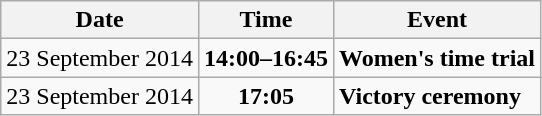<table class="wikitable">
<tr>
<th>Date</th>
<th>Time</th>
<th>Event</th>
</tr>
<tr>
<td>23 September 2014</td>
<td><strong>14:00–16:45</strong></td>
<td><strong>Women's time trial</strong></td>
</tr>
<tr>
<td>23 September 2014</td>
<td align=center><strong>17:05</strong></td>
<td><strong>Victory ceremony</strong></td>
</tr>
</table>
